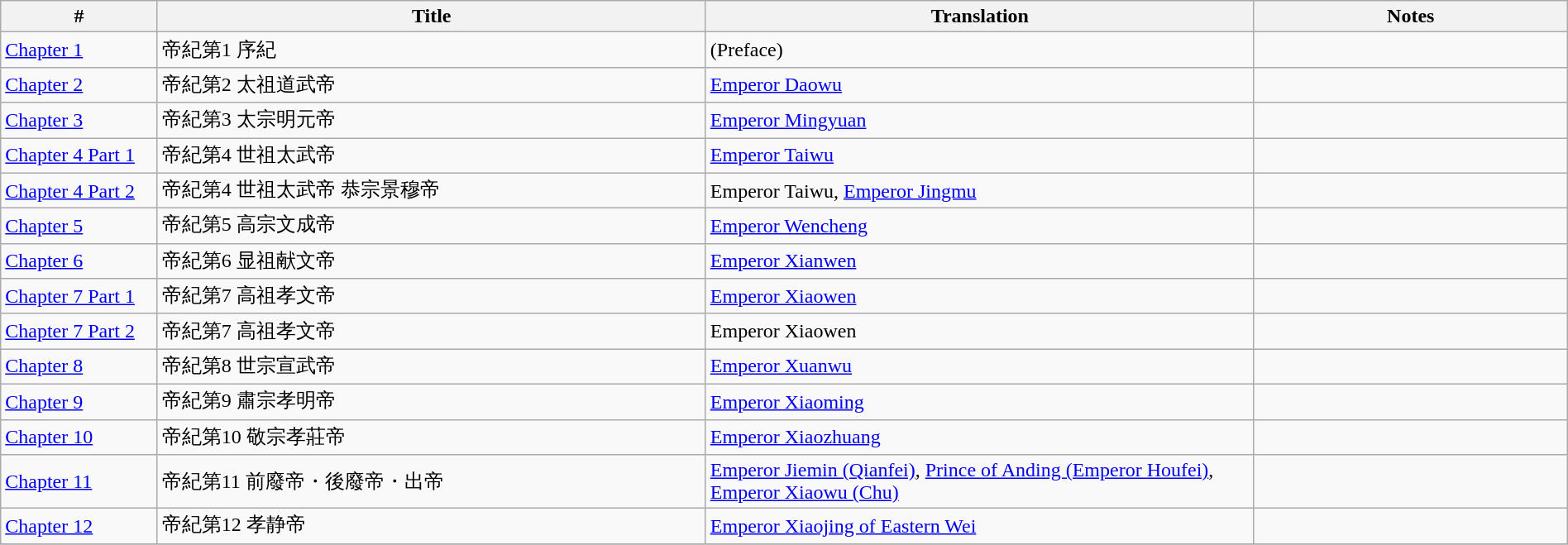<table class=wikitable width=100%>
<tr>
<th width=10%>#</th>
<th width=35%>Title</th>
<th width=35%>Translation</th>
<th width=20%>Notes</th>
</tr>
<tr>
<td><a href='#'>Chapter 1</a></td>
<td>帝紀第1 序紀</td>
<td>(Preface)</td>
<td></td>
</tr>
<tr>
<td><a href='#'>Chapter 2</a></td>
<td>帝紀第2 太祖道武帝</td>
<td><a href='#'>Emperor Daowu</a></td>
<td></td>
</tr>
<tr>
<td><a href='#'>Chapter 3</a></td>
<td>帝紀第3 太宗明元帝</td>
<td><a href='#'>Emperor Mingyuan</a></td>
<td></td>
</tr>
<tr>
<td><a href='#'>Chapter 4 Part 1</a></td>
<td>帝紀第4 世祖太武帝</td>
<td><a href='#'>Emperor Taiwu</a></td>
<td></td>
</tr>
<tr>
<td><a href='#'>Chapter 4 Part 2</a></td>
<td>帝紀第4 世祖太武帝 恭宗景穆帝</td>
<td>Emperor Taiwu, <a href='#'>Emperor Jingmu</a></td>
<td></td>
</tr>
<tr>
<td><a href='#'>Chapter 5</a></td>
<td>帝紀第5 高宗文成帝</td>
<td><a href='#'>Emperor Wencheng</a></td>
<td></td>
</tr>
<tr>
<td><a href='#'>Chapter 6</a></td>
<td>帝紀第6 显祖献文帝</td>
<td><a href='#'>Emperor Xianwen</a></td>
<td></td>
</tr>
<tr>
<td><a href='#'>Chapter 7 Part 1</a></td>
<td>帝紀第7 高祖孝文帝</td>
<td><a href='#'>Emperor Xiaowen</a></td>
<td></td>
</tr>
<tr>
<td><a href='#'>Chapter 7 Part 2</a></td>
<td>帝紀第7 高祖孝文帝</td>
<td>Emperor Xiaowen</td>
<td></td>
</tr>
<tr>
<td><a href='#'>Chapter 8</a></td>
<td>帝紀第8 世宗宣武帝</td>
<td><a href='#'>Emperor Xuanwu</a></td>
<td></td>
</tr>
<tr>
<td><a href='#'>Chapter 9</a></td>
<td>帝紀第9 肅宗孝明帝</td>
<td><a href='#'>Emperor Xiaoming</a></td>
<td></td>
</tr>
<tr>
<td><a href='#'>Chapter 10</a></td>
<td>帝紀第10 敬宗孝莊帝</td>
<td><a href='#'>Emperor Xiaozhuang</a></td>
<td></td>
</tr>
<tr>
<td><a href='#'>Chapter 11</a></td>
<td>帝紀第11 前廢帝・後廢帝・出帝</td>
<td><a href='#'>Emperor Jiemin (Qianfei)</a>, <a href='#'>Prince of Anding (Emperor Houfei)</a>, <a href='#'>Emperor Xiaowu (Chu)</a></td>
<td></td>
</tr>
<tr>
<td><a href='#'>Chapter 12</a></td>
<td>帝紀第12 孝静帝</td>
<td><a href='#'>Emperor Xiaojing of Eastern Wei</a></td>
<td></td>
</tr>
<tr>
</tr>
</table>
